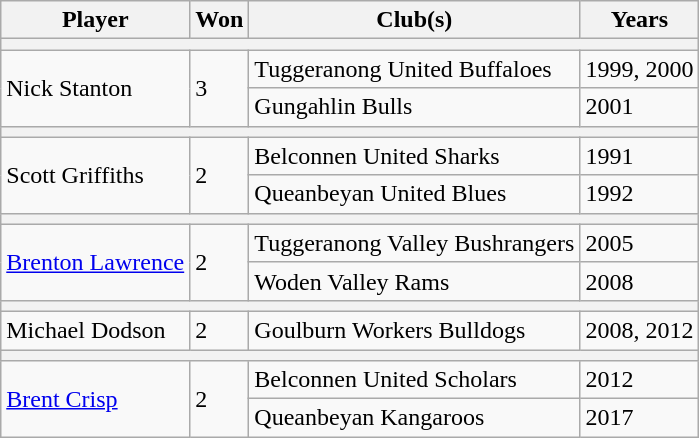<table class="wikitable">
<tr>
<th>Player</th>
<th>Won</th>
<th>Club(s)</th>
<th>Years</th>
</tr>
<tr>
<th colspan="4"></th>
</tr>
<tr>
<td rowspan="2">Nick Stanton</td>
<td rowspan="2">3</td>
<td> Tuggeranong United Buffaloes</td>
<td>1999, 2000</td>
</tr>
<tr>
<td> Gungahlin Bulls</td>
<td>2001</td>
</tr>
<tr>
<th colspan="4"></th>
</tr>
<tr>
<td rowspan="2">Scott Griffiths</td>
<td rowspan="2">2</td>
<td> Belconnen United Sharks</td>
<td>1991</td>
</tr>
<tr>
<td> Queanbeyan United Blues</td>
<td>1992</td>
</tr>
<tr>
<th colspan="4"></th>
</tr>
<tr>
<td rowspan="2"><a href='#'>Brenton Lawrence</a></td>
<td rowspan="2">2</td>
<td> Tuggeranong Valley Bushrangers</td>
<td>2005</td>
</tr>
<tr>
<td> Woden Valley Rams</td>
<td>2008</td>
</tr>
<tr>
<th colspan="4"></th>
</tr>
<tr>
<td>Michael Dodson</td>
<td>2</td>
<td> Goulburn Workers Bulldogs</td>
<td>2008, 2012</td>
</tr>
<tr>
<th colspan="4"></th>
</tr>
<tr>
<td rowspan="2"><a href='#'>Brent Crisp</a></td>
<td rowspan="2">2</td>
<td> Belconnen United Scholars</td>
<td>2012</td>
</tr>
<tr>
<td> Queanbeyan Kangaroos</td>
<td>2017</td>
</tr>
</table>
